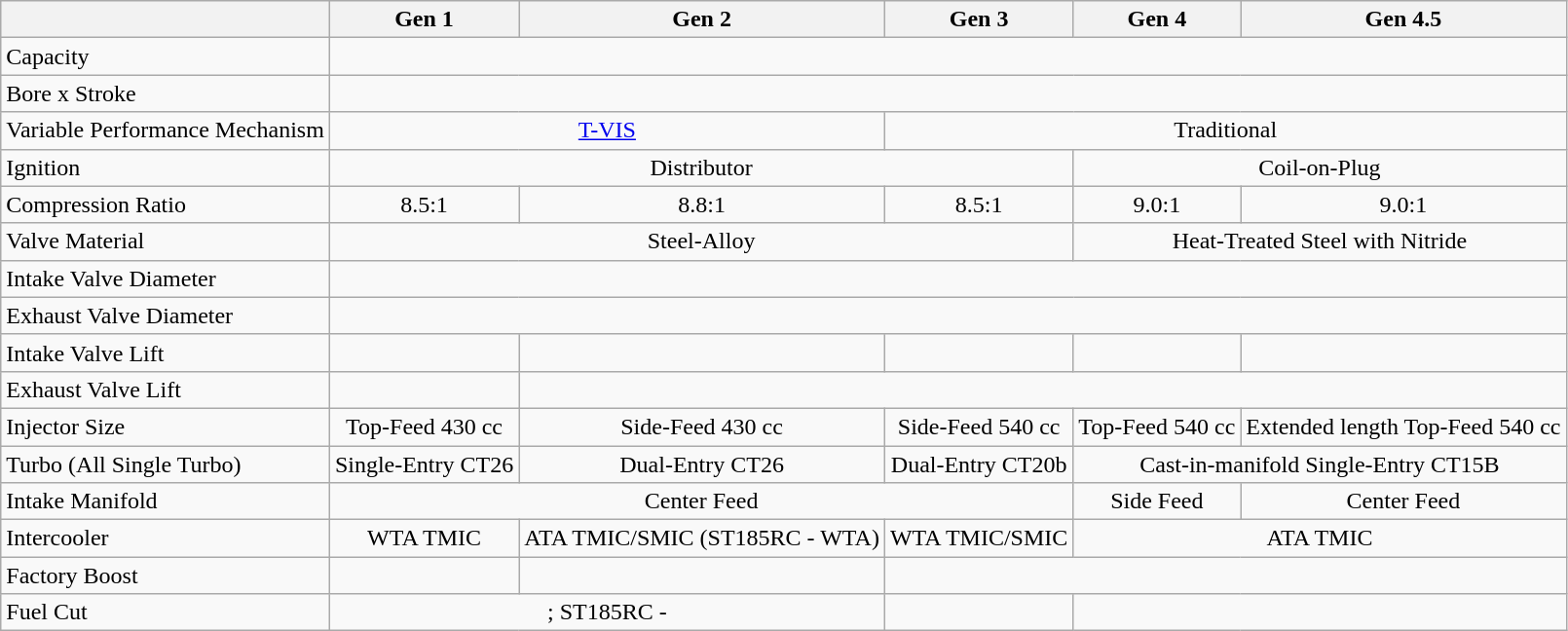<table class="wikitable" style="text-align: center;">
<tr>
<th></th>
<th>Gen 1</th>
<th>Gen 2</th>
<th>Gen 3</th>
<th>Gen 4</th>
<th>Gen 4.5</th>
</tr>
<tr>
<td style="text-align: left;">Capacity</td>
<td colspan="5"></td>
</tr>
<tr>
<td style="text-align: left;">Bore x Stroke</td>
<td colspan="5"></td>
</tr>
<tr>
<td style="text-align: left;">Variable Performance Mechanism</td>
<td colspan="2"><a href='#'>T-VIS</a></td>
<td colspan="3">Traditional</td>
</tr>
<tr>
<td style="text-align: left;">Ignition</td>
<td colspan="3">Distributor</td>
<td colspan="2">Coil-on-Plug</td>
</tr>
<tr>
<td style="text-align: left;">Compression Ratio</td>
<td>8.5:1</td>
<td>8.8:1</td>
<td>8.5:1</td>
<td>9.0:1</td>
<td>9.0:1</td>
</tr>
<tr>
<td style="text-align: left;">Valve Material</td>
<td colspan="3">Steel-Alloy</td>
<td colspan="2">Heat-Treated Steel with Nitride</td>
</tr>
<tr>
<td style="text-align: left;">Intake Valve Diameter</td>
<td colspan="5"></td>
</tr>
<tr>
<td style="text-align: left;">Exhaust Valve Diameter</td>
<td colspan="5"></td>
</tr>
<tr>
<td style="text-align: left;">Intake Valve Lift</td>
<td></td>
<td></td>
<td></td>
<td></td>
<td></td>
</tr>
<tr>
<td style="text-align: left;">Exhaust Valve Lift</td>
<td></td>
<td colspan="4"></td>
</tr>
<tr>
<td style="text-align: left;">Injector Size</td>
<td>Top-Feed 430 cc</td>
<td>Side-Feed 430 cc</td>
<td>Side-Feed 540 cc</td>
<td>Top-Feed 540 cc</td>
<td>Extended length Top-Feed 540 cc</td>
</tr>
<tr>
<td style="text-align: left;">Turbo (All Single Turbo)</td>
<td>Single-Entry CT26</td>
<td>Dual-Entry CT26</td>
<td>Dual-Entry CT20b</td>
<td colspan="2">Cast-in-manifold Single-Entry CT15B</td>
</tr>
<tr>
<td style="text-align: left;">Intake Manifold</td>
<td colspan="3">Center Feed</td>
<td>Side Feed</td>
<td>Center Feed</td>
</tr>
<tr>
<td style="text-align: left;">Intercooler</td>
<td>WTA TMIC</td>
<td>ATA TMIC/SMIC (ST185RC - WTA)</td>
<td>WTA TMIC/SMIC</td>
<td colspan="2">ATA TMIC</td>
</tr>
<tr>
<td style="text-align: left;">Factory Boost</td>
<td></td>
<td></td>
<td colspan="3"></td>
</tr>
<tr>
<td style="text-align: left;">Fuel Cut</td>
<td colspan="2">; ST185RC - </td>
<td></td>
<td colspan="2"></td>
</tr>
</table>
